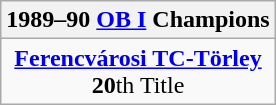<table class=wikitable style="text-align:center; margin:auto">
<tr>
<th>1989–90 <a href='#'>OB I</a> Champions</th>
</tr>
<tr>
<td><strong><a href='#'>Ferencvárosi TC-Törley</a></strong><br><strong>20</strong>th Title</td>
</tr>
</table>
